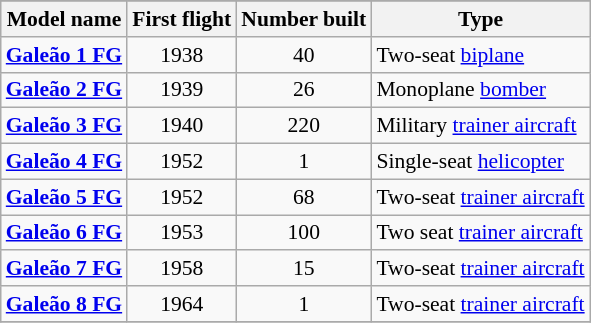<table class="wikitable" align=center style="font-size:90%;">
<tr>
</tr>
<tr style="background:#efefef;">
<th>Model name</th>
<th>First flight</th>
<th>Number built</th>
<th>Type</th>
</tr>
<tr>
<td align=left><strong><a href='#'>Galeão 1 FG</a></strong></td>
<td align=center>1938</td>
<td align=center>40</td>
<td align=left>Two-seat <a href='#'>biplane</a></td>
</tr>
<tr>
<td align=left><strong><a href='#'>Galeão 2 FG</a></strong></td>
<td align=center>1939</td>
<td align=center>26</td>
<td align=left>Monoplane <a href='#'>bomber</a></td>
</tr>
<tr>
<td align=left><strong><a href='#'>Galeão 3 FG</a></strong></td>
<td align=center>1940</td>
<td align=center>220</td>
<td align=left>Military <a href='#'>trainer aircraft</a></td>
</tr>
<tr>
<td align=left><strong><a href='#'>Galeão 4 FG</a></strong></td>
<td align=center>1952</td>
<td align=center>1</td>
<td align=left>Single-seat <a href='#'>helicopter</a></td>
</tr>
<tr>
<td align=left><strong><a href='#'>Galeão 5 FG</a></strong></td>
<td align=center>1952</td>
<td align=center>68</td>
<td align=left>Two-seat <a href='#'>trainer aircraft</a></td>
</tr>
<tr>
<td align=left><strong><a href='#'>Galeão 6 FG</a></strong></td>
<td align=center>1953</td>
<td align=center>100</td>
<td align=left>Two seat <a href='#'>trainer aircraft</a></td>
</tr>
<tr>
<td align=left><strong><a href='#'>Galeão 7 FG</a></strong></td>
<td align=center>1958</td>
<td align=center>15</td>
<td align=left>Two-seat <a href='#'>trainer aircraft</a></td>
</tr>
<tr>
<td align=left><strong><a href='#'>Galeão 8 FG</a></strong></td>
<td align=center>1964</td>
<td align=center>1</td>
<td align=left>Two-seat <a href='#'>trainer aircraft</a></td>
</tr>
<tr>
</tr>
</table>
